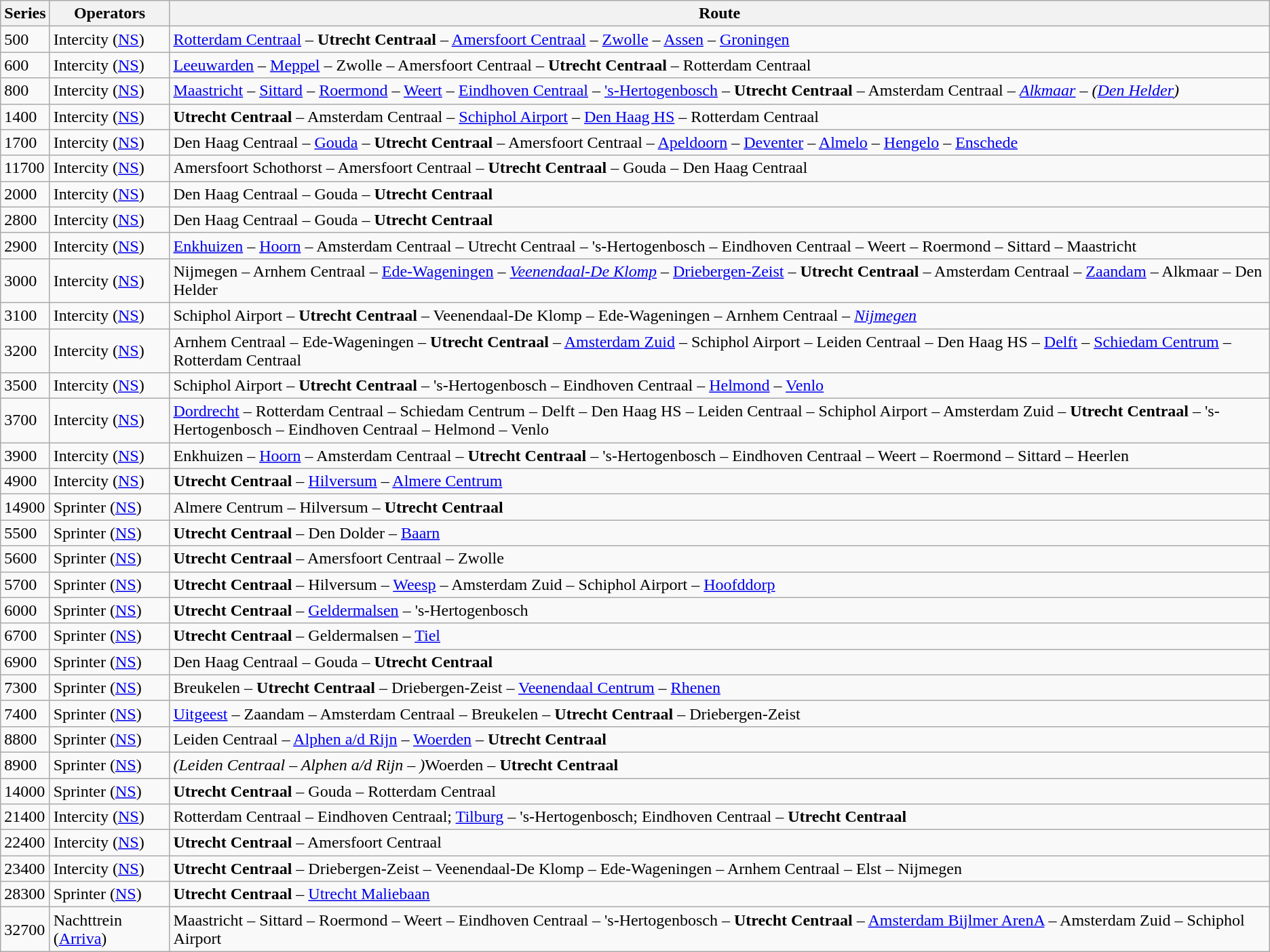<table class="wikitable">
<tr>
<th>Series</th>
<th>Operators</th>
<th>Route</th>
</tr>
<tr>
<td>500</td>
<td>Intercity (<a href='#'>NS</a>)</td>
<td><a href='#'>Rotterdam Centraal</a> – <strong>Utrecht Centraal</strong> – <a href='#'>Amersfoort Centraal</a> – <a href='#'>Zwolle</a> – <a href='#'>Assen</a> – <a href='#'>Groningen</a></td>
</tr>
<tr>
<td>600</td>
<td>Intercity (<a href='#'>NS</a>)</td>
<td><a href='#'>Leeuwarden</a> – <a href='#'>Meppel</a> – Zwolle – Amersfoort Centraal – <strong>Utrecht Centraal</strong> – Rotterdam Centraal</td>
</tr>
<tr>
<td>800</td>
<td>Intercity (<a href='#'>NS</a>)</td>
<td><a href='#'>Maastricht</a> – <a href='#'>Sittard</a> – <a href='#'>Roermond</a> – <a href='#'>Weert</a> – <a href='#'>Eindhoven Centraal</a> – <a href='#'>'s-Hertogenbosch</a> – <strong>Utrecht Centraal</strong> – Amsterdam Centraal – <em><a href='#'>Alkmaar</a> – (<a href='#'>Den Helder</a>)</em></td>
</tr>
<tr>
<td>1400</td>
<td>Intercity (<a href='#'>NS</a>)</td>
<td><strong>Utrecht Centraal</strong> – Amsterdam Centraal – <a href='#'>Schiphol Airport</a> – <a href='#'>Den Haag HS</a> – Rotterdam Centraal</td>
</tr>
<tr>
<td>1700</td>
<td>Intercity (<a href='#'>NS</a>)</td>
<td>Den Haag Centraal – <a href='#'>Gouda</a> – <strong>Utrecht Centraal</strong> – Amersfoort Centraal – <a href='#'>Apeldoorn</a> – <a href='#'>Deventer</a> – <a href='#'>Almelo</a> – <a href='#'>Hengelo</a> – <a href='#'>Enschede</a></td>
</tr>
<tr>
<td>11700</td>
<td>Intercity (<a href='#'>NS</a>)</td>
<td>Amersfoort Schothorst – Amersfoort Centraal – <strong>Utrecht Centraal</strong> – Gouda – Den Haag Centraal</td>
</tr>
<tr>
<td>2000</td>
<td>Intercity (<a href='#'>NS</a>)</td>
<td>Den Haag Centraal – Gouda – <strong>Utrecht Centraal</strong></td>
</tr>
<tr>
<td>2800</td>
<td>Intercity (<a href='#'>NS</a>)</td>
<td>Den Haag Centraal – Gouda – <strong>Utrecht Centraal</strong></td>
</tr>
<tr>
<td>2900</td>
<td>Intercity (<a href='#'>NS</a>)</td>
<td><a href='#'>Enkhuizen</a> – <a href='#'>Hoorn</a> – Amsterdam Centraal – Utrecht Centraal – 's-Hertogenbosch – Eindhoven Centraal – Weert – Roermond – Sittard – Maastricht</td>
</tr>
<tr>
<td>3000</td>
<td>Intercity (<a href='#'>NS</a>)</td>
<td>Nijmegen – Arnhem Centraal – <a href='#'>Ede-Wageningen</a> – <em><a href='#'>Veenendaal-De Klomp</a> –</em> <a href='#'>Driebergen-Zeist</a> – <strong>Utrecht Centraal</strong> – Amsterdam Centraal – <a href='#'>Zaandam</a> – Alkmaar – Den Helder</td>
</tr>
<tr>
<td>3100</td>
<td>Intercity (<a href='#'>NS</a>)</td>
<td>Schiphol Airport – <strong>Utrecht Centraal</strong> – Veenendaal-De Klomp – Ede-Wageningen – Arnhem Centraal – <em><a href='#'>Nijmegen</a></em></td>
</tr>
<tr>
<td>3200</td>
<td>Intercity (<a href='#'>NS</a>)</td>
<td>Arnhem Centraal – Ede-Wageningen – <strong>Utrecht Centraal</strong> – <a href='#'>Amsterdam Zuid</a> – Schiphol Airport – Leiden Centraal – Den Haag HS – <a href='#'>Delft</a> – <a href='#'>Schiedam Centrum</a> – Rotterdam Centraal</td>
</tr>
<tr>
<td>3500</td>
<td>Intercity (<a href='#'>NS</a>)</td>
<td>Schiphol Airport – <strong>Utrecht Centraal</strong> – 's-Hertogenbosch – Eindhoven Centraal – <a href='#'>Helmond</a> – <a href='#'>Venlo</a></td>
</tr>
<tr>
<td>3700</td>
<td>Intercity (<a href='#'>NS</a>)</td>
<td><a href='#'>Dordrecht</a> – Rotterdam Centraal – Schiedam Centrum – Delft – Den Haag HS – Leiden Centraal – Schiphol Airport – Amsterdam Zuid – <strong>Utrecht Centraal</strong> – 's-Hertogenbosch – Eindhoven Centraal – Helmond – Venlo</td>
</tr>
<tr>
<td>3900</td>
<td>Intercity (<a href='#'>NS</a>)</td>
<td>Enkhuizen – <a href='#'>Hoorn</a> – Amsterdam Centraal – <strong>Utrecht Centraal</strong> – 's-Hertogenbosch – Eindhoven Centraal – Weert – Roermond – Sittard – Heerlen</td>
</tr>
<tr>
<td>4900</td>
<td>Intercity (<a href='#'>NS</a>)</td>
<td><strong>Utrecht Centraal</strong> – <a href='#'>Hilversum</a> – <a href='#'>Almere Centrum</a></td>
</tr>
<tr>
<td>14900</td>
<td>Sprinter (<a href='#'>NS</a>)</td>
<td>Almere Centrum – Hilversum – <strong>Utrecht Centraal</strong></td>
</tr>
<tr>
<td>5500</td>
<td>Sprinter (<a href='#'>NS</a>)</td>
<td><strong>Utrecht Centraal</strong> – Den Dolder – <a href='#'>Baarn</a></td>
</tr>
<tr>
<td>5600</td>
<td>Sprinter (<a href='#'>NS</a>)</td>
<td><strong>Utrecht Centraal</strong> – Amersfoort Centraal – Zwolle</td>
</tr>
<tr>
<td>5700</td>
<td>Sprinter (<a href='#'>NS</a>)</td>
<td><strong>Utrecht Centraal</strong> – Hilversum – <a href='#'>Weesp</a> – Amsterdam Zuid – Schiphol Airport – <a href='#'>Hoofddorp</a></td>
</tr>
<tr>
<td>6000</td>
<td>Sprinter (<a href='#'>NS</a>)</td>
<td><strong>Utrecht Centraal</strong> – <a href='#'>Geldermalsen</a> – 's-Hertogenbosch</td>
</tr>
<tr>
<td>6700</td>
<td>Sprinter (<a href='#'>NS</a>)</td>
<td><strong>Utrecht Centraal</strong> – Geldermalsen – <a href='#'>Tiel</a></td>
</tr>
<tr>
<td>6900</td>
<td>Sprinter (<a href='#'>NS</a>)</td>
<td>Den Haag Centraal – Gouda – <strong>Utrecht Centraal</strong></td>
</tr>
<tr>
<td>7300</td>
<td>Sprinter (<a href='#'>NS</a>)</td>
<td>Breukelen – <strong>Utrecht Centraal</strong> – Driebergen-Zeist – <a href='#'>Veenendaal Centrum</a> – <a href='#'>Rhenen</a></td>
</tr>
<tr>
<td>7400</td>
<td>Sprinter (<a href='#'>NS</a>)</td>
<td><a href='#'>Uitgeest</a> – Zaandam – Amsterdam Centraal – Breukelen – <strong>Utrecht Centraal</strong> – Driebergen-Zeist</td>
</tr>
<tr>
<td>8800</td>
<td>Sprinter (<a href='#'>NS</a>)</td>
<td>Leiden Centraal – <a href='#'>Alphen a/d Rijn</a> – <a href='#'>Woerden</a> – <strong>Utrecht Centraal</strong></td>
</tr>
<tr>
<td>8900</td>
<td>Sprinter (<a href='#'>NS</a>)</td>
<td><em>(Leiden Centraal – Alphen a/d Rijn – )</em>Woerden – <strong>Utrecht Centraal</strong></td>
</tr>
<tr>
<td>14000</td>
<td>Sprinter (<a href='#'>NS</a>)</td>
<td><strong>Utrecht Centraal</strong> – Gouda – Rotterdam Centraal</td>
</tr>
<tr>
<td>21400</td>
<td>Intercity (<a href='#'>NS</a>)</td>
<td>Rotterdam Centraal – Eindhoven Centraal; <a href='#'>Tilburg</a> – 's-Hertogenbosch; Eindhoven Centraal – <strong>Utrecht Centraal</strong></td>
</tr>
<tr>
<td>22400</td>
<td>Intercity (<a href='#'>NS</a>)</td>
<td><strong>Utrecht Centraal</strong> – Amersfoort Centraal</td>
</tr>
<tr>
<td>23400</td>
<td>Intercity (<a href='#'>NS</a>)</td>
<td><strong>Utrecht Centraal</strong> – Driebergen-Zeist – Veenendaal-De Klomp – Ede-Wageningen – Arnhem Centraal – Elst – Nijmegen</td>
</tr>
<tr>
<td>28300</td>
<td>Sprinter (<a href='#'>NS</a>)</td>
<td><strong>Utrecht Centraal</strong> – <a href='#'>Utrecht Maliebaan</a></td>
</tr>
<tr>
<td>32700</td>
<td>Nachttrein (<a href='#'>Arriva</a>)</td>
<td>Maastricht – Sittard – Roermond – Weert – Eindhoven Centraal – 's-Hertogenbosch – <strong>Utrecht Centraal</strong> – <a href='#'>Amsterdam Bijlmer ArenA</a> – Amsterdam Zuid – Schiphol Airport</td>
</tr>
</table>
